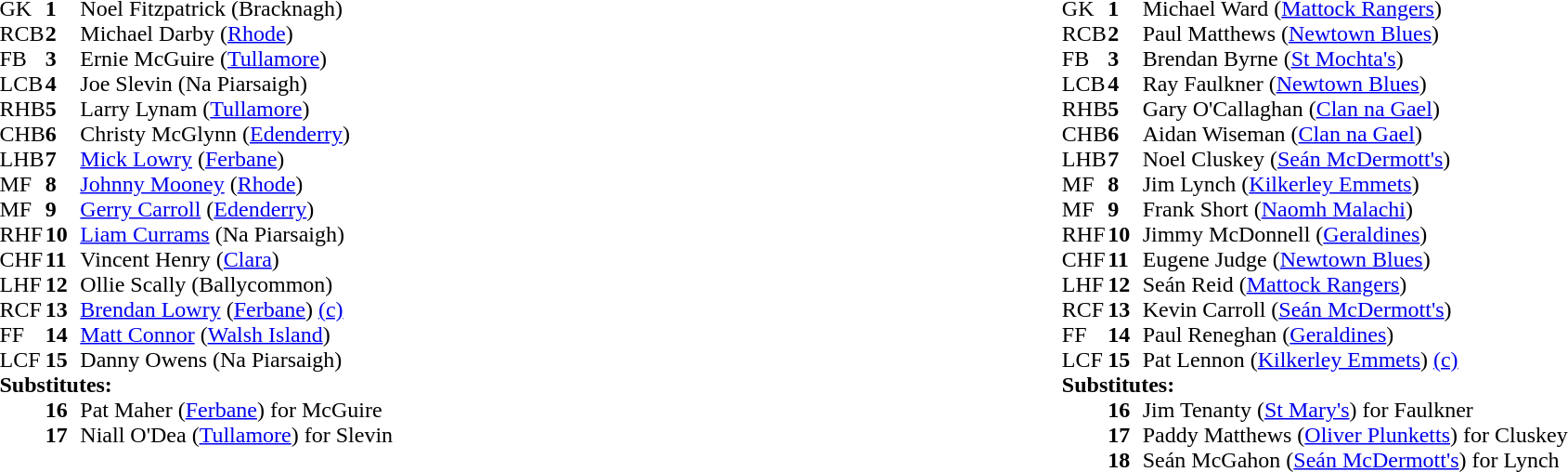<table style="width:100%;">
<tr>
<td style="vertical-align:top; width:50%"><br><table cellspacing="0" cellpadding="0">
<tr>
<th width="25"></th>
<th width="25"></th>
</tr>
<tr>
<td>GK</td>
<td><strong>1</strong></td>
<td>Noel Fitzpatrick (Bracknagh)</td>
</tr>
<tr>
<td>RCB</td>
<td><strong>2</strong></td>
<td>Michael Darby (<a href='#'>Rhode</a>)</td>
</tr>
<tr>
<td>FB</td>
<td><strong>3</strong></td>
<td>Ernie McGuire (<a href='#'>Tullamore</a>)</td>
</tr>
<tr>
<td>LCB</td>
<td><strong>4</strong></td>
<td>Joe Slevin (Na Piarsaigh)</td>
</tr>
<tr>
<td>RHB</td>
<td><strong>5</strong></td>
<td>Larry Lynam (<a href='#'>Tullamore</a>)</td>
</tr>
<tr>
<td>CHB</td>
<td><strong>6</strong></td>
<td>Christy McGlynn (<a href='#'>Edenderry</a>)</td>
</tr>
<tr>
<td>LHB</td>
<td><strong>7</strong></td>
<td><a href='#'>Mick Lowry</a> (<a href='#'>Ferbane</a>)</td>
</tr>
<tr>
<td>MF</td>
<td><strong>8</strong></td>
<td><a href='#'>Johnny Mooney</a> (<a href='#'>Rhode</a>)</td>
</tr>
<tr>
<td>MF</td>
<td><strong>9</strong></td>
<td><a href='#'>Gerry Carroll</a> (<a href='#'>Edenderry</a>)</td>
</tr>
<tr>
<td>RHF</td>
<td><strong>10</strong></td>
<td><a href='#'>Liam Currams</a> (Na Piarsaigh)</td>
</tr>
<tr>
<td>CHF</td>
<td><strong>11</strong></td>
<td>Vincent Henry (<a href='#'>Clara</a>)</td>
</tr>
<tr>
<td>LHF</td>
<td><strong>12</strong></td>
<td>Ollie Scally (Ballycommon)</td>
</tr>
<tr>
<td>RCF</td>
<td><strong>13</strong></td>
<td><a href='#'>Brendan Lowry</a> (<a href='#'>Ferbane</a>) <a href='#'>(c)</a></td>
</tr>
<tr>
<td>FF</td>
<td><strong>14</strong></td>
<td><a href='#'>Matt Connor</a> (<a href='#'>Walsh Island</a>)</td>
</tr>
<tr>
<td>LCF</td>
<td><strong>15</strong></td>
<td>Danny Owens (Na Piarsaigh)</td>
</tr>
<tr>
<td colspan=3><strong>Substitutes:</strong></td>
</tr>
<tr>
<td></td>
<td><strong>16</strong></td>
<td>Pat Maher (<a href='#'>Ferbane</a>) for McGuire</td>
</tr>
<tr>
<td></td>
<td><strong>17</strong></td>
<td>Niall O'Dea (<a href='#'>Tullamore</a>) for Slevin</td>
</tr>
</table>
</td>
<td style="vertical-align:top; width:50%"><br><table cellspacing="0" cellpadding="0" style="margin:auto">
<tr>
<th width="25"></th>
<th width="25"></th>
</tr>
<tr>
<td>GK</td>
<td><strong>1</strong></td>
<td>Michael Ward (<a href='#'>Mattock Rangers</a>)</td>
</tr>
<tr>
<td>RCB</td>
<td><strong>2</strong></td>
<td>Paul Matthews (<a href='#'>Newtown Blues</a>)</td>
</tr>
<tr>
<td>FB</td>
<td><strong>3</strong></td>
<td>Brendan Byrne (<a href='#'>St Mochta's</a>)</td>
</tr>
<tr>
<td>LCB</td>
<td><strong>4</strong></td>
<td>Ray Faulkner (<a href='#'>Newtown Blues</a>)</td>
</tr>
<tr>
<td>RHB</td>
<td><strong>5</strong></td>
<td>Gary O'Callaghan (<a href='#'>Clan na Gael</a>)</td>
</tr>
<tr>
<td>CHB</td>
<td><strong>6</strong></td>
<td>Aidan Wiseman (<a href='#'>Clan na Gael</a>)</td>
</tr>
<tr>
<td>LHB</td>
<td><strong>7</strong></td>
<td>Noel Cluskey (<a href='#'>Seán McDermott's</a>)</td>
</tr>
<tr>
<td>MF</td>
<td><strong>8</strong></td>
<td>Jim Lynch (<a href='#'>Kilkerley Emmets</a>)</td>
</tr>
<tr>
<td>MF</td>
<td><strong>9</strong></td>
<td>Frank Short (<a href='#'>Naomh Malachi</a>)</td>
</tr>
<tr>
<td>RHF</td>
<td><strong>10</strong></td>
<td>Jimmy McDonnell (<a href='#'>Geraldines</a>)</td>
</tr>
<tr>
<td>CHF</td>
<td><strong>11</strong></td>
<td>Eugene Judge (<a href='#'>Newtown Blues</a>)</td>
</tr>
<tr>
<td>LHF</td>
<td><strong>12</strong></td>
<td>Seán Reid (<a href='#'>Mattock Rangers</a>)</td>
</tr>
<tr>
<td>RCF</td>
<td><strong>13</strong></td>
<td>Kevin Carroll (<a href='#'>Seán McDermott's</a>)</td>
</tr>
<tr>
<td>FF</td>
<td><strong>14</strong></td>
<td>Paul Reneghan (<a href='#'>Geraldines</a>)</td>
</tr>
<tr>
<td>LCF</td>
<td><strong>15</strong></td>
<td>Pat Lennon (<a href='#'>Kilkerley Emmets</a>) <a href='#'>(c)</a></td>
</tr>
<tr>
<td colspan=3><strong>Substitutes:</strong></td>
</tr>
<tr>
<td></td>
<td><strong>16</strong></td>
<td>Jim Tenanty (<a href='#'>St Mary's</a>) for Faulkner</td>
</tr>
<tr>
<td></td>
<td><strong>17</strong></td>
<td>Paddy Matthews (<a href='#'>Oliver Plunketts</a>) for Cluskey</td>
</tr>
<tr>
<td></td>
<td><strong>18</strong></td>
<td>Seán McGahon (<a href='#'>Seán McDermott's</a>) for Lynch</td>
</tr>
</table>
</td>
</tr>
<tr>
</tr>
</table>
